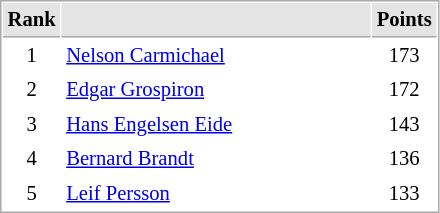<table cellspacing="1" cellpadding="3" style="border:1px solid #AAAAAA;font-size:86%">
<tr bgcolor="#E4E4E4">
<th style="border-bottom:1px solid #AAAAAA" width=10>Rank</th>
<th style="border-bottom:1px solid #AAAAAA" width=200></th>
<th style="border-bottom:1px solid #AAAAAA" width=20>Points</th>
</tr>
<tr>
<td align="center">1</td>
<td> <a href='#'>Nelson Carmichael</a></td>
<td align=center>173</td>
</tr>
<tr>
<td align="center">2</td>
<td> <a href='#'>Edgar Grospiron</a></td>
<td align=center>172</td>
</tr>
<tr>
<td align="center">3</td>
<td> <a href='#'>Hans Engelsen Eide</a></td>
<td align=center>143</td>
</tr>
<tr>
<td align="center">4</td>
<td> <a href='#'>Bernard Brandt</a></td>
<td align=center>136</td>
</tr>
<tr>
<td align="center">5</td>
<td> <a href='#'>Leif Persson</a></td>
<td align=center>133</td>
</tr>
</table>
